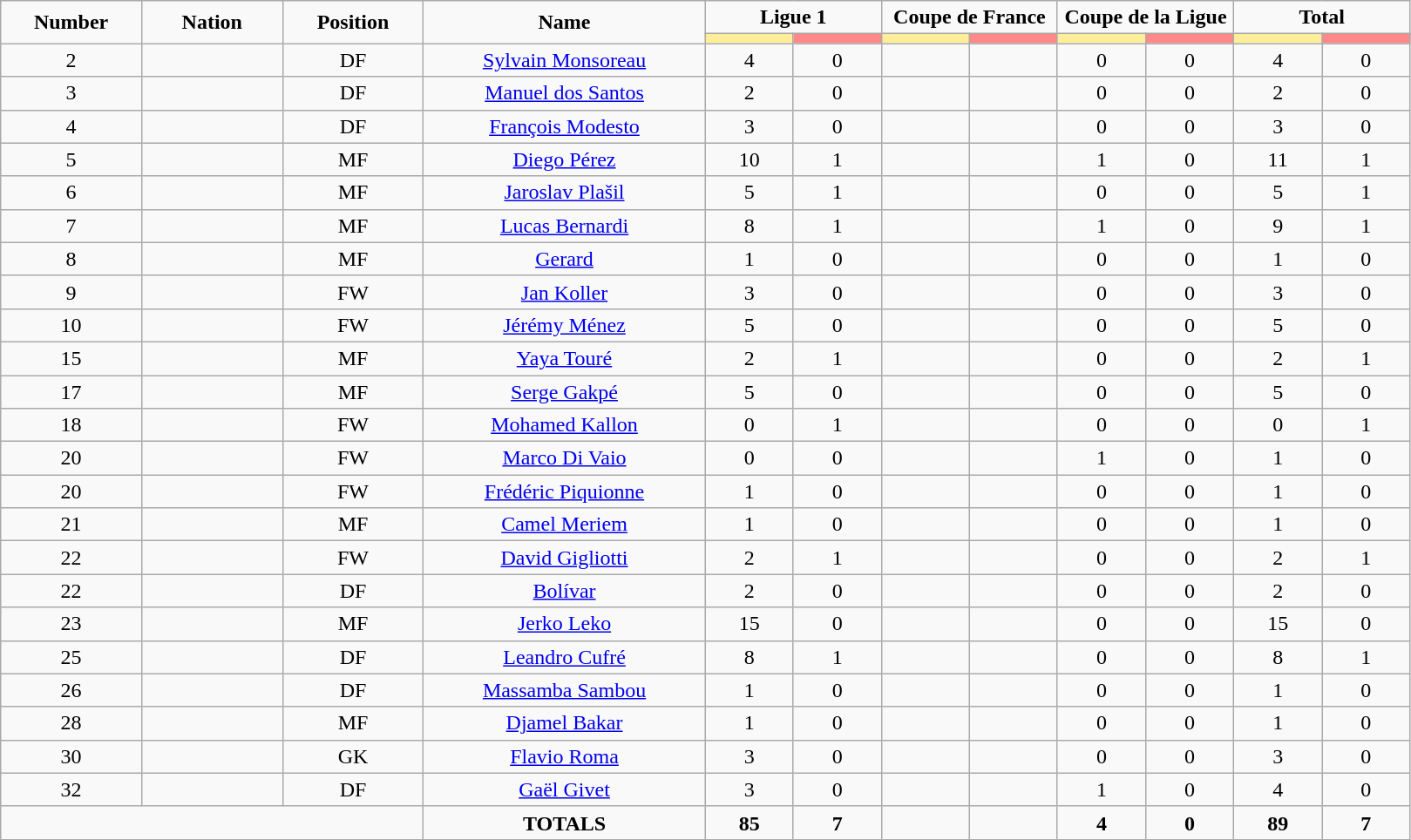<table class="wikitable" style="font-size: 100%; text-align: center;">
<tr>
<td rowspan="2" width="10%" align="center"><strong>Number</strong></td>
<td rowspan="2" width="10%" align="center"><strong>Nation</strong></td>
<td rowspan="2" width="10%" align="center"><strong>Position</strong></td>
<td rowspan="2" width="20%" align="center"><strong>Name</strong></td>
<td colspan="2" align="center"><strong>Ligue 1</strong></td>
<td colspan="2" align="center"><strong>Coupe de France</strong></td>
<td colspan="2" align="center"><strong>Coupe de la Ligue</strong></td>
<td colspan="2" align="center"><strong>Total</strong></td>
</tr>
<tr>
<th width=60 style="background: #FFEE99"></th>
<th width=60 style="background: #FF8888"></th>
<th width=60 style="background: #FFEE99"></th>
<th width=60 style="background: #FF8888"></th>
<th width=60 style="background: #FFEE99"></th>
<th width=60 style="background: #FF8888"></th>
<th width=60 style="background: #FFEE99"></th>
<th width=60 style="background: #FF8888"></th>
</tr>
<tr>
<td>2</td>
<td></td>
<td>DF</td>
<td><a href='#'>Sylvain Monsoreau</a></td>
<td>4</td>
<td>0</td>
<td></td>
<td></td>
<td>0</td>
<td>0</td>
<td>4</td>
<td>0</td>
</tr>
<tr>
<td>3</td>
<td></td>
<td>DF</td>
<td><a href='#'>Manuel dos Santos</a></td>
<td>2</td>
<td>0</td>
<td></td>
<td></td>
<td>0</td>
<td>0</td>
<td>2</td>
<td>0</td>
</tr>
<tr>
<td>4</td>
<td></td>
<td>DF</td>
<td><a href='#'>François Modesto</a></td>
<td>3</td>
<td>0</td>
<td></td>
<td></td>
<td>0</td>
<td>0</td>
<td>3</td>
<td>0</td>
</tr>
<tr>
<td>5</td>
<td></td>
<td>MF</td>
<td><a href='#'>Diego Pérez</a></td>
<td>10</td>
<td>1</td>
<td></td>
<td></td>
<td>1</td>
<td>0</td>
<td>11</td>
<td>1</td>
</tr>
<tr>
<td>6</td>
<td></td>
<td>MF</td>
<td><a href='#'>Jaroslav Plašil</a></td>
<td>5</td>
<td>1</td>
<td></td>
<td></td>
<td>0</td>
<td>0</td>
<td>5</td>
<td>1</td>
</tr>
<tr>
<td>7</td>
<td></td>
<td>MF</td>
<td><a href='#'>Lucas Bernardi</a></td>
<td>8</td>
<td>1</td>
<td></td>
<td></td>
<td>1</td>
<td>0</td>
<td>9</td>
<td>1</td>
</tr>
<tr>
<td>8</td>
<td></td>
<td>MF</td>
<td><a href='#'>Gerard</a></td>
<td>1</td>
<td>0</td>
<td></td>
<td></td>
<td>0</td>
<td>0</td>
<td>1</td>
<td>0</td>
</tr>
<tr>
<td>9</td>
<td></td>
<td>FW</td>
<td><a href='#'>Jan Koller</a></td>
<td>3</td>
<td>0</td>
<td></td>
<td></td>
<td>0</td>
<td>0</td>
<td>3</td>
<td>0</td>
</tr>
<tr>
<td>10</td>
<td></td>
<td>FW</td>
<td><a href='#'>Jérémy Ménez</a></td>
<td>5</td>
<td>0</td>
<td></td>
<td></td>
<td>0</td>
<td>0</td>
<td>5</td>
<td>0</td>
</tr>
<tr>
<td>15</td>
<td></td>
<td>MF</td>
<td><a href='#'>Yaya Touré</a></td>
<td>2</td>
<td>1</td>
<td></td>
<td></td>
<td>0</td>
<td>0</td>
<td>2</td>
<td>1</td>
</tr>
<tr>
<td>17</td>
<td></td>
<td>MF</td>
<td><a href='#'>Serge Gakpé</a></td>
<td>5</td>
<td>0</td>
<td></td>
<td></td>
<td>0</td>
<td>0</td>
<td>5</td>
<td>0</td>
</tr>
<tr>
<td>18</td>
<td></td>
<td>FW</td>
<td><a href='#'>Mohamed Kallon</a></td>
<td>0</td>
<td>1</td>
<td></td>
<td></td>
<td>0</td>
<td>0</td>
<td>0</td>
<td>1</td>
</tr>
<tr>
<td>20</td>
<td></td>
<td>FW</td>
<td><a href='#'>Marco Di Vaio</a></td>
<td>0</td>
<td>0</td>
<td></td>
<td></td>
<td>1</td>
<td>0</td>
<td>1</td>
<td>0</td>
</tr>
<tr>
<td>20</td>
<td></td>
<td>FW</td>
<td><a href='#'>Frédéric Piquionne</a></td>
<td>1</td>
<td>0</td>
<td></td>
<td></td>
<td>0</td>
<td>0</td>
<td>1</td>
<td>0</td>
</tr>
<tr>
<td>21</td>
<td></td>
<td>MF</td>
<td><a href='#'>Camel Meriem</a></td>
<td>1</td>
<td>0</td>
<td></td>
<td></td>
<td>0</td>
<td>0</td>
<td>1</td>
<td>0</td>
</tr>
<tr>
<td>22</td>
<td></td>
<td>FW</td>
<td><a href='#'>David Gigliotti</a></td>
<td>2</td>
<td>1</td>
<td></td>
<td></td>
<td>0</td>
<td>0</td>
<td>2</td>
<td>1</td>
</tr>
<tr>
<td>22</td>
<td></td>
<td>DF</td>
<td><a href='#'>Bolívar</a></td>
<td>2</td>
<td>0</td>
<td></td>
<td></td>
<td>0</td>
<td>0</td>
<td>2</td>
<td>0</td>
</tr>
<tr>
<td>23</td>
<td></td>
<td>MF</td>
<td><a href='#'>Jerko Leko</a></td>
<td>15</td>
<td>0</td>
<td></td>
<td></td>
<td>0</td>
<td>0</td>
<td>15</td>
<td>0</td>
</tr>
<tr>
<td>25</td>
<td></td>
<td>DF</td>
<td><a href='#'>Leandro Cufré</a></td>
<td>8</td>
<td>1</td>
<td></td>
<td></td>
<td>0</td>
<td>0</td>
<td>8</td>
<td>1</td>
</tr>
<tr>
<td>26</td>
<td></td>
<td>DF</td>
<td><a href='#'>Massamba Sambou</a></td>
<td>1</td>
<td>0</td>
<td></td>
<td></td>
<td>0</td>
<td>0</td>
<td>1</td>
<td>0</td>
</tr>
<tr>
<td>28</td>
<td></td>
<td>MF</td>
<td><a href='#'>Djamel Bakar</a></td>
<td>1</td>
<td>0</td>
<td></td>
<td></td>
<td>0</td>
<td>0</td>
<td>1</td>
<td>0</td>
</tr>
<tr>
<td>30</td>
<td></td>
<td>GK</td>
<td><a href='#'>Flavio Roma</a></td>
<td>3</td>
<td>0</td>
<td></td>
<td></td>
<td>0</td>
<td>0</td>
<td>3</td>
<td>0</td>
</tr>
<tr>
<td>32</td>
<td></td>
<td>DF</td>
<td><a href='#'>Gaël Givet</a></td>
<td>3</td>
<td>0</td>
<td></td>
<td></td>
<td>1</td>
<td>0</td>
<td>4</td>
<td>0</td>
</tr>
<tr>
<td colspan="3"></td>
<td><strong>TOTALS</strong></td>
<td><strong>85</strong></td>
<td><strong>7</strong></td>
<td><strong> </strong></td>
<td><strong> </strong></td>
<td><strong>4</strong></td>
<td><strong>0</strong></td>
<td><strong>89</strong></td>
<td><strong>7</strong></td>
</tr>
</table>
